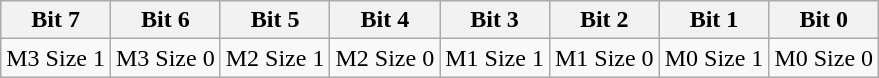<table class="wikitable">
<tr>
<th>Bit 7</th>
<th>Bit 6</th>
<th>Bit 5</th>
<th>Bit 4</th>
<th>Bit 3</th>
<th>Bit 2</th>
<th>Bit 1</th>
<th>Bit 0</th>
</tr>
<tr>
<td>M3 Size 1</td>
<td>M3 Size 0</td>
<td>M2 Size 1</td>
<td>M2 Size 0</td>
<td>M1 Size 1</td>
<td>M1 Size 0</td>
<td>M0 Size 1</td>
<td>M0 Size 0</td>
</tr>
</table>
